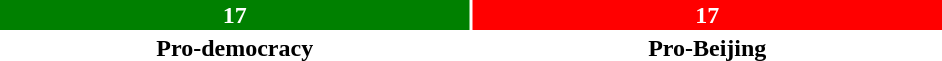<table style="width:50%; text-align:center;">
<tr style="color:white;">
<td style="background:green; width:50%;"><strong>17</strong></td>
<td style="background:red; width:50%;"><strong>17</strong></td>
</tr>
<tr>
<td><span><strong>Pro-democracy</strong></span></td>
<td><span><strong>Pro-Beijing</strong></span></td>
</tr>
</table>
